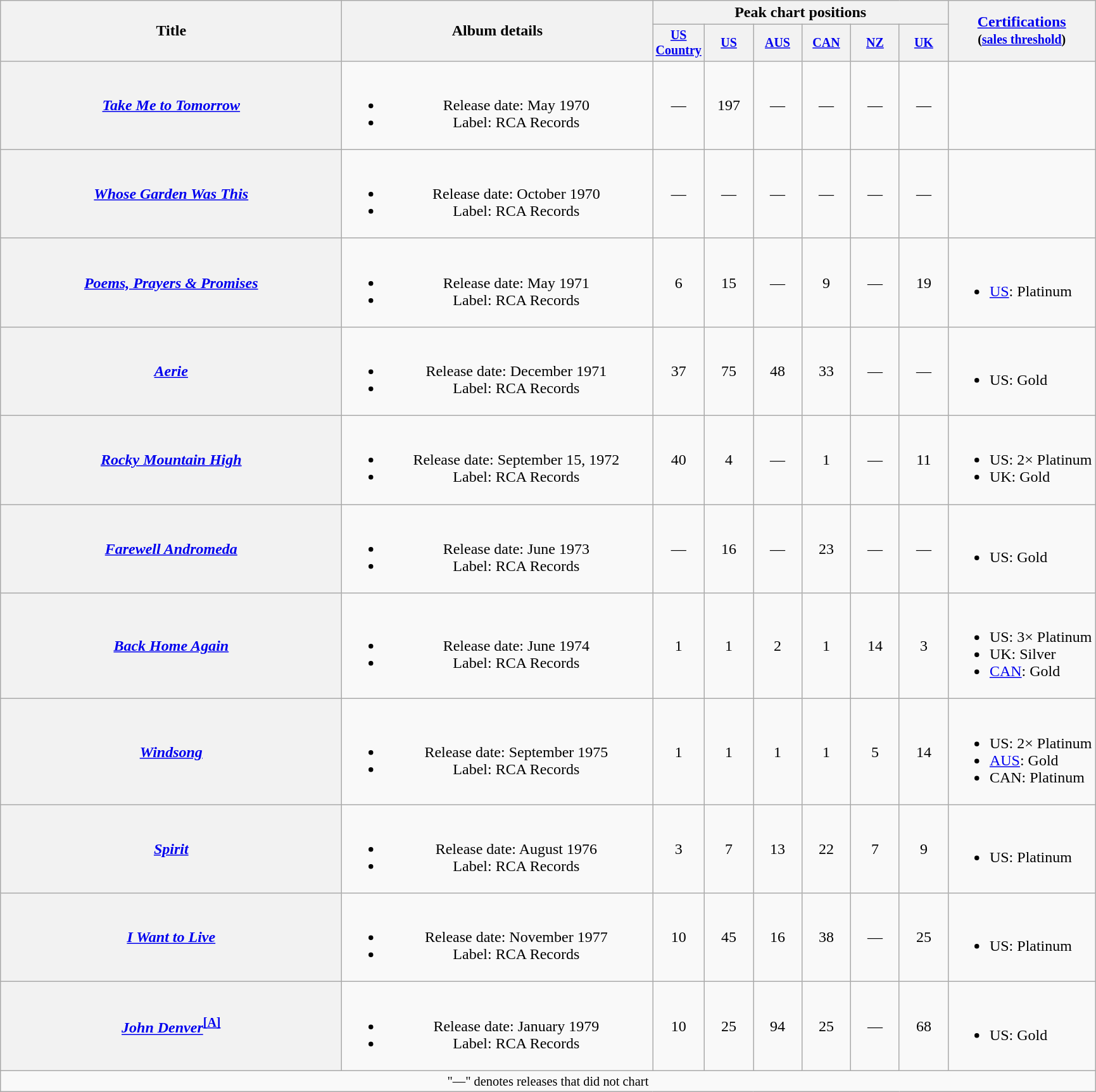<table class="wikitable plainrowheaders" style="text-align:center;">
<tr>
<th rowspan="2" style="width:22em;">Title</th>
<th rowspan="2" style="width:20em;">Album details</th>
<th colspan="6">Peak chart positions</th>
<th rowspan="2"><a href='#'>Certifications</a><br><small>(<a href='#'>sales threshold</a>)</small></th>
</tr>
<tr style="font-size:smaller;">
<th width="45"><a href='#'>US Country</a><br></th>
<th width="45"><a href='#'>US</a><br></th>
<th width="45"><a href='#'>AUS</a><br></th>
<th width="45"><a href='#'>CAN</a><br></th>
<th width="45"><a href='#'>NZ</a><br></th>
<th width="45"><a href='#'>UK</a><br></th>
</tr>
<tr>
<th scope="row"><em><a href='#'>Take Me to Tomorrow</a></em></th>
<td><br><ul><li>Release date: May 1970</li><li>Label: RCA Records</li></ul></td>
<td>—</td>
<td>197</td>
<td>—</td>
<td>—</td>
<td>—</td>
<td>—</td>
<td></td>
</tr>
<tr>
<th scope="row"><em><a href='#'>Whose Garden Was This</a></em></th>
<td><br><ul><li>Release date: October 1970</li><li>Label: RCA Records</li></ul></td>
<td>—</td>
<td>—</td>
<td>—</td>
<td>—</td>
<td>—</td>
<td>—</td>
<td></td>
</tr>
<tr>
<th scope="row"><em><a href='#'>Poems, Prayers & Promises</a></em></th>
<td><br><ul><li>Release date: May 1971</li><li>Label: RCA Records</li></ul></td>
<td>6</td>
<td>15</td>
<td>—</td>
<td>9</td>
<td>—</td>
<td>19</td>
<td align="left"><br><ul><li><a href='#'>US</a>: Platinum</li></ul></td>
</tr>
<tr>
<th scope="row"><em><a href='#'>Aerie</a></em></th>
<td><br><ul><li>Release date: December 1971</li><li>Label: RCA Records</li></ul></td>
<td>37</td>
<td>75</td>
<td>48</td>
<td>33</td>
<td>—</td>
<td>—</td>
<td align="left"><br><ul><li>US: Gold</li></ul></td>
</tr>
<tr>
<th scope="row"><em><a href='#'>Rocky Mountain High</a></em></th>
<td><br><ul><li>Release date: September 15, 1972</li><li>Label: RCA Records</li></ul></td>
<td>40</td>
<td>4</td>
<td>—</td>
<td>1</td>
<td>—</td>
<td>11</td>
<td align="left"><br><ul><li>US: 2× Platinum</li><li>UK: Gold</li></ul></td>
</tr>
<tr>
<th scope="row"><em><a href='#'>Farewell Andromeda</a></em></th>
<td><br><ul><li>Release date: June 1973</li><li>Label: RCA Records</li></ul></td>
<td>—</td>
<td>16</td>
<td>—</td>
<td>23</td>
<td>—</td>
<td>—</td>
<td align="left"><br><ul><li>US: Gold</li></ul></td>
</tr>
<tr>
<th scope="row"><em><a href='#'>Back Home Again</a></em></th>
<td><br><ul><li>Release date: June 1974</li><li>Label: RCA Records</li></ul></td>
<td>1</td>
<td>1</td>
<td>2</td>
<td>1</td>
<td>14</td>
<td>3</td>
<td align="left"><br><ul><li>US: 3× Platinum</li><li>UK: Silver</li><li><a href='#'>CAN</a>: Gold</li></ul></td>
</tr>
<tr>
<th scope="row"><em><a href='#'>Windsong</a></em></th>
<td><br><ul><li>Release date: September 1975</li><li>Label: RCA Records</li></ul></td>
<td>1</td>
<td>1</td>
<td>1</td>
<td>1</td>
<td>5</td>
<td>14</td>
<td align="left"><br><ul><li>US: 2× Platinum</li><li><a href='#'>AUS</a>: Gold</li><li>CAN: Platinum</li></ul></td>
</tr>
<tr>
<th scope="row"><em><a href='#'>Spirit</a></em></th>
<td><br><ul><li>Release date: August 1976</li><li>Label: RCA Records</li></ul></td>
<td>3</td>
<td>7</td>
<td>13</td>
<td>22</td>
<td>7</td>
<td>9</td>
<td align="left"><br><ul><li>US: Platinum</li></ul></td>
</tr>
<tr>
<th scope="row"><em><a href='#'>I Want to Live</a></em></th>
<td><br><ul><li>Release date: November 1977</li><li>Label: RCA Records</li></ul></td>
<td>10</td>
<td>45</td>
<td>16</td>
<td>38</td>
<td>—</td>
<td>25</td>
<td align="left"><br><ul><li>US: Platinum</li></ul></td>
</tr>
<tr>
<th scope="row"><em><a href='#'>John Denver</a></em><sup><span></span><a href='#'><strong>[A]</strong></a></sup></th>
<td><br><ul><li>Release date: January 1979</li><li>Label: RCA Records</li></ul></td>
<td>10</td>
<td>25</td>
<td>94</td>
<td>25</td>
<td>—</td>
<td>68</td>
<td align="left"><br><ul><li>US: Gold</li></ul></td>
</tr>
<tr>
<td colspan="9" style="font-size: 85%">"—" denotes releases that did not chart</td>
</tr>
</table>
